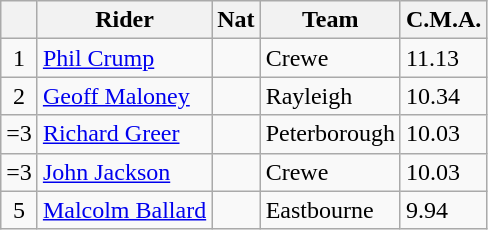<table class=wikitable>
<tr>
<th></th>
<th>Rider</th>
<th>Nat</th>
<th>Team</th>
<th>C.M.A.</th>
</tr>
<tr>
<td align="center">1</td>
<td><a href='#'>Phil Crump</a></td>
<td></td>
<td>Crewe</td>
<td>11.13</td>
</tr>
<tr>
<td align="center">2</td>
<td><a href='#'>Geoff Maloney</a></td>
<td></td>
<td>Rayleigh</td>
<td>10.34</td>
</tr>
<tr>
<td align="center">=3</td>
<td><a href='#'>Richard Greer</a></td>
<td></td>
<td>Peterborough</td>
<td>10.03</td>
</tr>
<tr>
<td align="center">=3</td>
<td><a href='#'>John Jackson</a></td>
<td></td>
<td>Crewe</td>
<td>10.03</td>
</tr>
<tr>
<td align="center">5</td>
<td><a href='#'>Malcolm Ballard</a></td>
<td></td>
<td>Eastbourne</td>
<td>9.94</td>
</tr>
</table>
